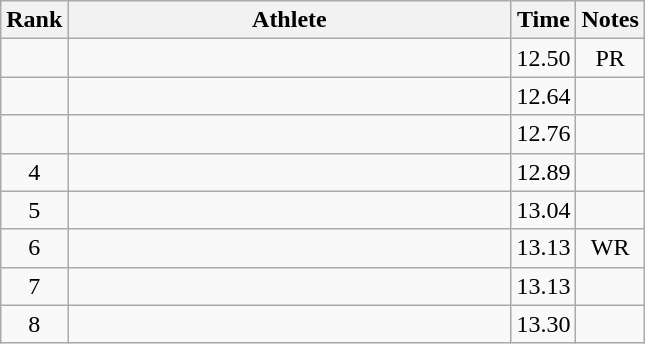<table class="wikitable" style="text-align:center">
<tr>
<th>Rank</th>
<th Style="width:18em">Athlete</th>
<th>Time</th>
<th>Notes</th>
</tr>
<tr>
<td></td>
<td style="text-align:left"></td>
<td>12.50</td>
<td>PR</td>
</tr>
<tr>
<td></td>
<td style="text-align:left"></td>
<td>12.64</td>
<td></td>
</tr>
<tr>
<td></td>
<td style="text-align:left"></td>
<td>12.76</td>
<td></td>
</tr>
<tr>
<td>4</td>
<td style="text-align:left"></td>
<td>12.89</td>
<td></td>
</tr>
<tr>
<td>5</td>
<td style="text-align:left"></td>
<td>13.04</td>
<td></td>
</tr>
<tr>
<td>6</td>
<td style="text-align:left"></td>
<td>13.13</td>
<td>WR</td>
</tr>
<tr>
<td>7</td>
<td style="text-align:left"></td>
<td>13.13</td>
<td></td>
</tr>
<tr>
<td>8</td>
<td style="text-align:left"></td>
<td>13.30</td>
<td></td>
</tr>
</table>
